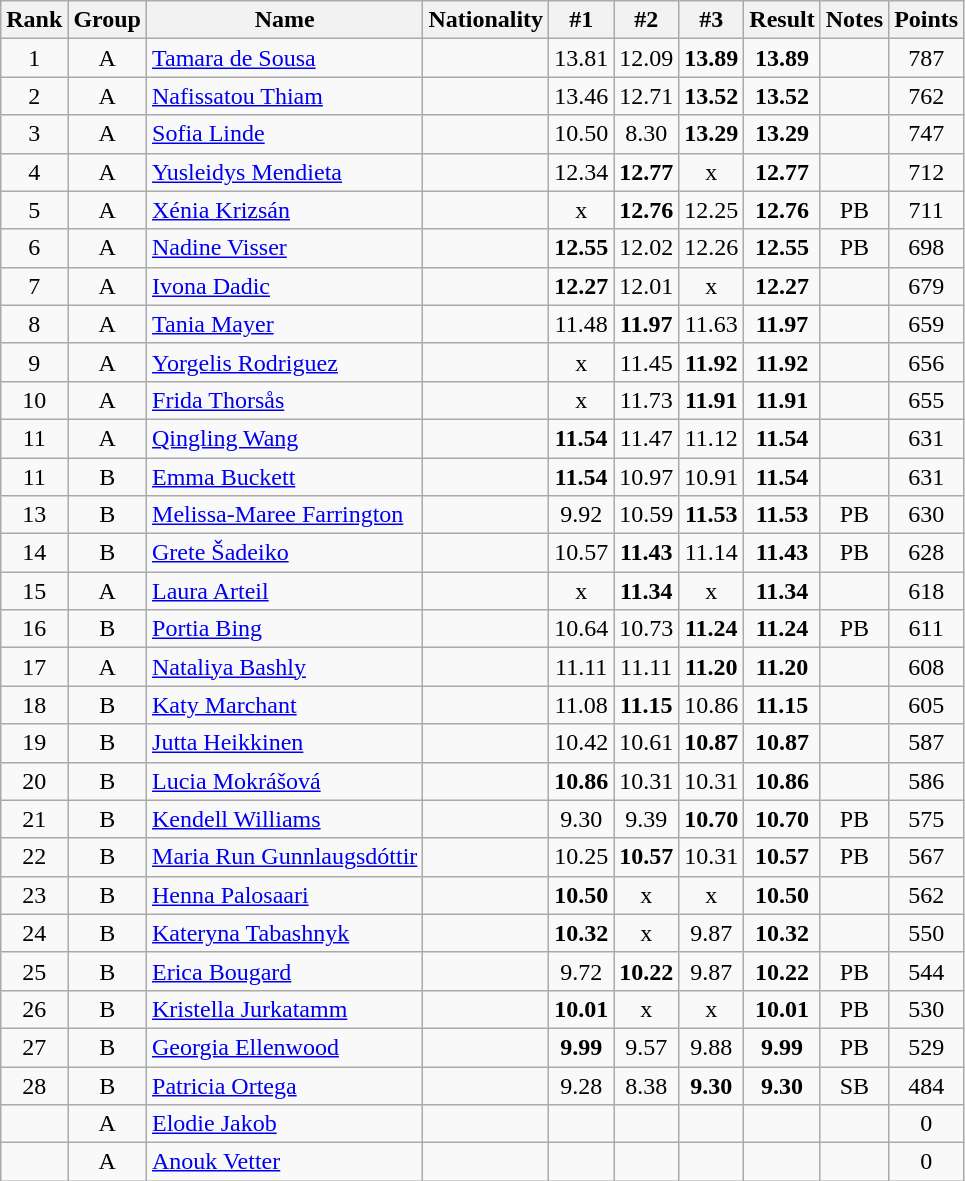<table class="wikitable sortable" style="text-align:center">
<tr>
<th>Rank</th>
<th>Group</th>
<th>Name</th>
<th>Nationality</th>
<th>#1</th>
<th>#2</th>
<th>#3</th>
<th>Result</th>
<th>Notes</th>
<th>Points</th>
</tr>
<tr>
<td>1</td>
<td>A</td>
<td align=left><a href='#'>Tamara de Sousa</a></td>
<td align=left></td>
<td>13.81</td>
<td>12.09</td>
<td><strong>13.89</strong></td>
<td><strong>13.89</strong></td>
<td></td>
<td>787</td>
</tr>
<tr>
<td>2</td>
<td>A</td>
<td align=left><a href='#'>Nafissatou Thiam</a></td>
<td align=left></td>
<td>13.46</td>
<td>12.71</td>
<td><strong>13.52</strong></td>
<td><strong>13.52</strong></td>
<td></td>
<td>762</td>
</tr>
<tr>
<td>3</td>
<td>A</td>
<td align=left><a href='#'>Sofia Linde</a></td>
<td align=left></td>
<td>10.50</td>
<td>8.30</td>
<td><strong>13.29</strong></td>
<td><strong>13.29</strong></td>
<td></td>
<td>747</td>
</tr>
<tr>
<td>4</td>
<td>A</td>
<td align=left><a href='#'>Yusleidys Mendieta</a></td>
<td align=left></td>
<td>12.34</td>
<td><strong>12.77</strong></td>
<td>x</td>
<td><strong>12.77</strong></td>
<td></td>
<td>712</td>
</tr>
<tr>
<td>5</td>
<td>A</td>
<td align=left><a href='#'>Xénia Krizsán</a></td>
<td align=left></td>
<td>x</td>
<td><strong>12.76</strong></td>
<td>12.25</td>
<td><strong>12.76</strong></td>
<td>PB</td>
<td>711</td>
</tr>
<tr>
<td>6</td>
<td>A</td>
<td align=left><a href='#'>Nadine Visser</a></td>
<td align=left></td>
<td><strong>12.55</strong></td>
<td>12.02</td>
<td>12.26</td>
<td><strong>12.55</strong></td>
<td>PB</td>
<td>698</td>
</tr>
<tr>
<td>7</td>
<td>A</td>
<td align=left><a href='#'>Ivona Dadic</a></td>
<td align=left></td>
<td><strong>12.27</strong></td>
<td>12.01</td>
<td>x</td>
<td><strong>12.27</strong></td>
<td></td>
<td>679</td>
</tr>
<tr>
<td>8</td>
<td>A</td>
<td align=left><a href='#'>Tania Mayer</a></td>
<td align=left></td>
<td>11.48</td>
<td><strong>11.97</strong></td>
<td>11.63</td>
<td><strong>11.97</strong></td>
<td></td>
<td>659</td>
</tr>
<tr>
<td>9</td>
<td>A</td>
<td align=left><a href='#'>Yorgelis Rodriguez</a></td>
<td align=left></td>
<td>x</td>
<td>11.45</td>
<td><strong>11.92</strong></td>
<td><strong>11.92</strong></td>
<td></td>
<td>656</td>
</tr>
<tr>
<td>10</td>
<td>A</td>
<td align=left><a href='#'>Frida Thorsås</a></td>
<td align=left></td>
<td>x</td>
<td>11.73</td>
<td><strong>11.91</strong></td>
<td><strong>11.91</strong></td>
<td></td>
<td>655</td>
</tr>
<tr>
<td>11</td>
<td>A</td>
<td align=left><a href='#'>Qingling Wang</a></td>
<td align=left></td>
<td><strong>11.54</strong></td>
<td>11.47</td>
<td>11.12</td>
<td><strong>11.54</strong></td>
<td></td>
<td>631</td>
</tr>
<tr>
<td>11</td>
<td>B</td>
<td align=left><a href='#'>Emma Buckett</a></td>
<td align=left></td>
<td><strong>11.54</strong></td>
<td>10.97</td>
<td>10.91</td>
<td><strong>11.54</strong></td>
<td></td>
<td>631</td>
</tr>
<tr>
<td>13</td>
<td>B</td>
<td align=left><a href='#'>Melissa-Maree Farrington</a></td>
<td align=left></td>
<td>9.92</td>
<td>10.59</td>
<td><strong>11.53</strong></td>
<td><strong>11.53</strong></td>
<td>PB</td>
<td>630</td>
</tr>
<tr>
<td>14</td>
<td>B</td>
<td align=left><a href='#'>Grete Šadeiko</a></td>
<td align=left></td>
<td>10.57</td>
<td><strong>11.43</strong></td>
<td>11.14</td>
<td><strong>11.43</strong></td>
<td>PB</td>
<td>628</td>
</tr>
<tr>
<td>15</td>
<td>A</td>
<td align=left><a href='#'>Laura Arteil</a></td>
<td align=left></td>
<td>x</td>
<td><strong>11.34</strong></td>
<td>x</td>
<td><strong>11.34</strong></td>
<td></td>
<td>618</td>
</tr>
<tr>
<td>16</td>
<td>B</td>
<td align=left><a href='#'>Portia Bing</a></td>
<td align=left></td>
<td>10.64</td>
<td>10.73</td>
<td><strong>11.24</strong></td>
<td><strong>11.24</strong></td>
<td>PB</td>
<td>611</td>
</tr>
<tr>
<td>17</td>
<td>A</td>
<td align=left><a href='#'>Nataliya Bashly</a></td>
<td align=left></td>
<td>11.11</td>
<td>11.11</td>
<td><strong>11.20</strong></td>
<td><strong>11.20</strong></td>
<td></td>
<td>608</td>
</tr>
<tr>
<td>18</td>
<td>B</td>
<td align=left><a href='#'>Katy Marchant</a></td>
<td align=left></td>
<td>11.08</td>
<td><strong>11.15</strong></td>
<td>10.86</td>
<td><strong>11.15</strong></td>
<td></td>
<td>605</td>
</tr>
<tr>
<td>19</td>
<td>B</td>
<td align=left><a href='#'>Jutta Heikkinen</a></td>
<td align=left></td>
<td>10.42</td>
<td>10.61</td>
<td><strong>10.87</strong></td>
<td><strong>10.87</strong></td>
<td></td>
<td>587</td>
</tr>
<tr>
<td>20</td>
<td>B</td>
<td align=left><a href='#'>Lucia Mokrášová</a></td>
<td align=left></td>
<td><strong>10.86</strong></td>
<td>10.31</td>
<td>10.31</td>
<td><strong>10.86</strong></td>
<td></td>
<td>586</td>
</tr>
<tr>
<td>21</td>
<td>B</td>
<td align=left><a href='#'>Kendell Williams</a></td>
<td align=left></td>
<td>9.30</td>
<td>9.39</td>
<td><strong>10.70</strong></td>
<td><strong>10.70</strong></td>
<td>PB</td>
<td>575</td>
</tr>
<tr>
<td>22</td>
<td>B</td>
<td align=left><a href='#'>Maria Run Gunnlaugsdóttir</a></td>
<td align=left></td>
<td>10.25</td>
<td><strong>10.57</strong></td>
<td>10.31</td>
<td><strong>10.57</strong></td>
<td>PB</td>
<td>567</td>
</tr>
<tr>
<td>23</td>
<td>B</td>
<td align=left><a href='#'>Henna Palosaari</a></td>
<td align=left></td>
<td><strong>10.50</strong></td>
<td>x</td>
<td>x</td>
<td><strong>10.50</strong></td>
<td></td>
<td>562</td>
</tr>
<tr>
<td>24</td>
<td>B</td>
<td align=left><a href='#'>Kateryna Tabashnyk</a></td>
<td align=left></td>
<td><strong>10.32</strong></td>
<td>x</td>
<td>9.87</td>
<td><strong>10.32</strong></td>
<td></td>
<td>550</td>
</tr>
<tr>
<td>25</td>
<td>B</td>
<td align=left><a href='#'>Erica Bougard</a></td>
<td align=left></td>
<td>9.72</td>
<td><strong>10.22</strong></td>
<td>9.87</td>
<td><strong>10.22</strong></td>
<td>PB</td>
<td>544</td>
</tr>
<tr>
<td>26</td>
<td>B</td>
<td align=left><a href='#'>Kristella Jurkatamm</a></td>
<td align=left></td>
<td><strong>10.01</strong></td>
<td>x</td>
<td>x</td>
<td><strong>10.01</strong></td>
<td>PB</td>
<td>530</td>
</tr>
<tr>
<td>27</td>
<td>B</td>
<td align=left><a href='#'>Georgia Ellenwood</a></td>
<td align=left></td>
<td><strong>9.99</strong></td>
<td>9.57</td>
<td>9.88</td>
<td><strong>9.99</strong></td>
<td>PB</td>
<td>529</td>
</tr>
<tr>
<td>28</td>
<td>B</td>
<td align=left><a href='#'>Patricia Ortega</a></td>
<td align=left></td>
<td>9.28</td>
<td>8.38</td>
<td><strong>9.30</strong></td>
<td><strong>9.30</strong></td>
<td>SB</td>
<td>484</td>
</tr>
<tr>
<td></td>
<td>A</td>
<td align=left><a href='#'>Elodie Jakob</a></td>
<td align=left></td>
<td></td>
<td></td>
<td></td>
<td></td>
<td></td>
<td>0</td>
</tr>
<tr>
<td></td>
<td>A</td>
<td align=left><a href='#'>Anouk Vetter</a></td>
<td align=left></td>
<td></td>
<td></td>
<td></td>
<td></td>
<td></td>
<td>0</td>
</tr>
</table>
